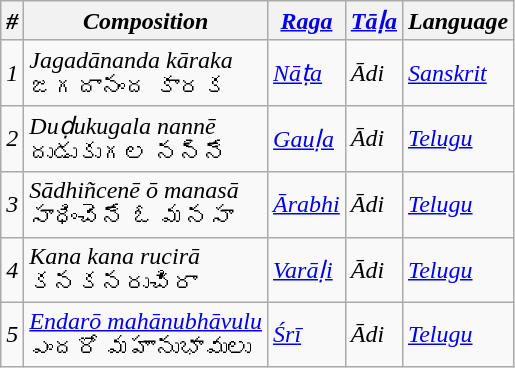<table class="wikitable">
<tr>
<th><em>#</em></th>
<th><em>Composition</em></th>
<th><em><a href='#'>Raga</a></em></th>
<th><em><a href='#'>Tāḷa</a></em></th>
<th><em>Language</em></th>
</tr>
<tr>
<td><em>1</em></td>
<td><em>Jagadānanda kāraka</em> <br>జగదానంద కారక</td>
<td><em><a href='#'>Nāṭa</a></em></td>
<td><em>Ādi</em></td>
<td><em><a href='#'>Sanskrit</a></em></td>
</tr>
<tr>
<td><em>2</em></td>
<td><em>Duḍukugala nannē</em> <br>దుడుకుగల నన్నే</td>
<td><em><a href='#'>Gauḷa</a></em></td>
<td><em>Ādi</em></td>
<td><em><a href='#'>Telugu</a></em></td>
</tr>
<tr>
<td><em>3</em></td>
<td><em>Sādhiñcenē ō manasā</em> <br>సాధించెనే  ఓ మనసా</td>
<td><em><a href='#'>Ārabhi</a></em></td>
<td><em>Ādi</em></td>
<td><em><a href='#'>Telugu</a></em></td>
</tr>
<tr>
<td><em>4</em></td>
<td><em>Kana kana rucirā </em> <br>కనకనరుచిరా</td>
<td><em><a href='#'>Varāḷi</a></em></td>
<td><em>Ādi</em></td>
<td><em><a href='#'>Telugu</a></em></td>
</tr>
<tr>
<td><em>5</em></td>
<td><em><a href='#'>Endarō mahānubhāvulu</a></em> <br>ఎందరో మహానుభావులు</td>
<td><em><a href='#'>Śrī</a></em></td>
<td><em>Ādi</em></td>
<td><em><a href='#'>Telugu</a></em></td>
</tr>
</table>
